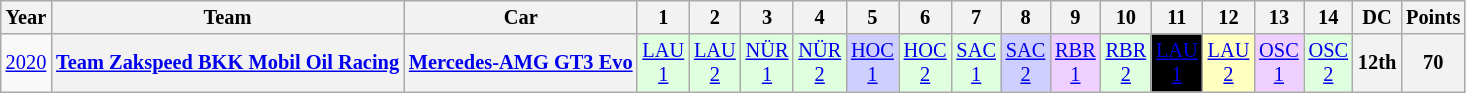<table class="wikitable" style="text-align:center; font-size:85%">
<tr>
<th>Year</th>
<th>Team</th>
<th>Car</th>
<th>1</th>
<th>2</th>
<th>3</th>
<th>4</th>
<th>5</th>
<th>6</th>
<th>7</th>
<th>8</th>
<th>9</th>
<th>10</th>
<th>11</th>
<th>12</th>
<th>13</th>
<th>14</th>
<th>DC</th>
<th>Points</th>
</tr>
<tr>
<td><a href='#'>2020</a></td>
<th nowrap><a href='#'>Team Zakspeed BKK Mobil Oil Racing</a></th>
<th nowrap><a href='#'>Mercedes-AMG GT3 Evo</a></th>
<td style="background:#DFFFDF;"><a href='#'>LAU<br>1</a><br></td>
<td style="background:#DFFFDF;"><a href='#'>LAU<br>2</a><br></td>
<td style="background:#DFFFDF;"><a href='#'>NÜR<br>1</a><br></td>
<td style="background:#DFFFDF;"><a href='#'>NÜR<br>2</a><br></td>
<td style="background:#CFCFFF;"><a href='#'>HOC<br>1</a><br></td>
<td style="background:#DFFFDF;"><a href='#'>HOC<br>2</a><br></td>
<td style="background:#DFFFDF;"><a href='#'>SAC<br>1</a><br></td>
<td style="background:#CFCFFF;"><a href='#'>SAC<br>2</a><br></td>
<td style="background:#EFCFFF;"><a href='#'>RBR<br>1</a><br></td>
<td style="background:#DFFFDF;"><a href='#'>RBR<br>2</a><br></td>
<td style="background:#000000;color:white"><a href='#'><span>LAU<br>1</span></a><br></td>
<td style="background:#FFFFBF;"><a href='#'>LAU<br>2</a><br></td>
<td style="background:#EFCFFF;"><a href='#'>OSC<br>1</a><br></td>
<td style="background:#DFFFDF;"><a href='#'>OSC<br>2</a><br></td>
<th>12th</th>
<th>70</th>
</tr>
</table>
